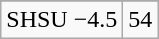<table class="wikitable">
<tr align="center">
</tr>
<tr align="center">
<td>SHSU −4.5</td>
<td>54</td>
</tr>
</table>
